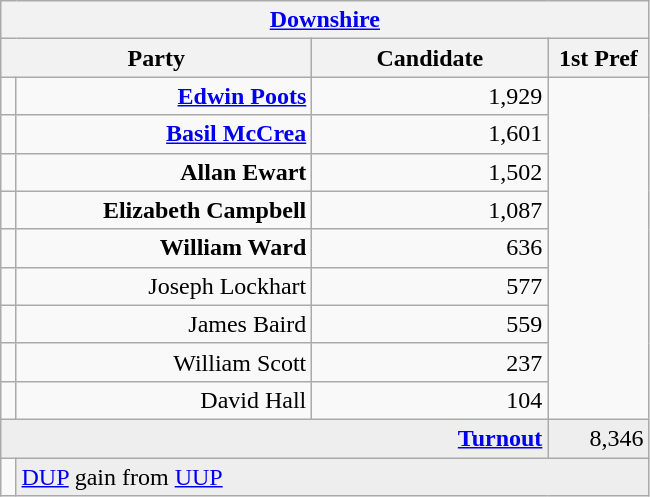<table class="wikitable">
<tr>
<th colspan="4" align="center"><a href='#'>Downshire</a></th>
</tr>
<tr>
<th colspan="2" align="center" width=200>Party</th>
<th width=150>Candidate</th>
<th width=60>1st Pref</th>
</tr>
<tr>
<td></td>
<td align="right"><strong><a href='#'>Edwin Poots</a></strong></td>
<td align="right">1,929</td>
</tr>
<tr>
<td></td>
<td align="right"><strong><a href='#'>Basil McCrea</a></strong></td>
<td align="right">1,601</td>
</tr>
<tr>
<td></td>
<td align="right"><strong>Allan Ewart</strong></td>
<td align="right">1,502</td>
</tr>
<tr>
<td></td>
<td align="right"><strong>Elizabeth Campbell</strong></td>
<td align="right">1,087</td>
</tr>
<tr>
<td></td>
<td align="right"><strong>William Ward</strong></td>
<td align="right">636</td>
</tr>
<tr>
<td></td>
<td align="right">Joseph Lockhart</td>
<td align="right">577</td>
</tr>
<tr>
<td></td>
<td align="right">James Baird</td>
<td align="right">559</td>
</tr>
<tr>
<td></td>
<td align="right">William Scott</td>
<td align="right">237</td>
</tr>
<tr>
<td></td>
<td align="right">David Hall</td>
<td align="right">104</td>
</tr>
<tr bgcolor="EEEEEE">
<td colspan=3 align="right"><strong><a href='#'>Turnout</a></strong></td>
<td align="right">8,346</td>
</tr>
<tr>
<td bgcolor=></td>
<td colspan=3 bgcolor="EEEEEE"><a href='#'>DUP</a> gain from <a href='#'>UUP</a></td>
</tr>
</table>
